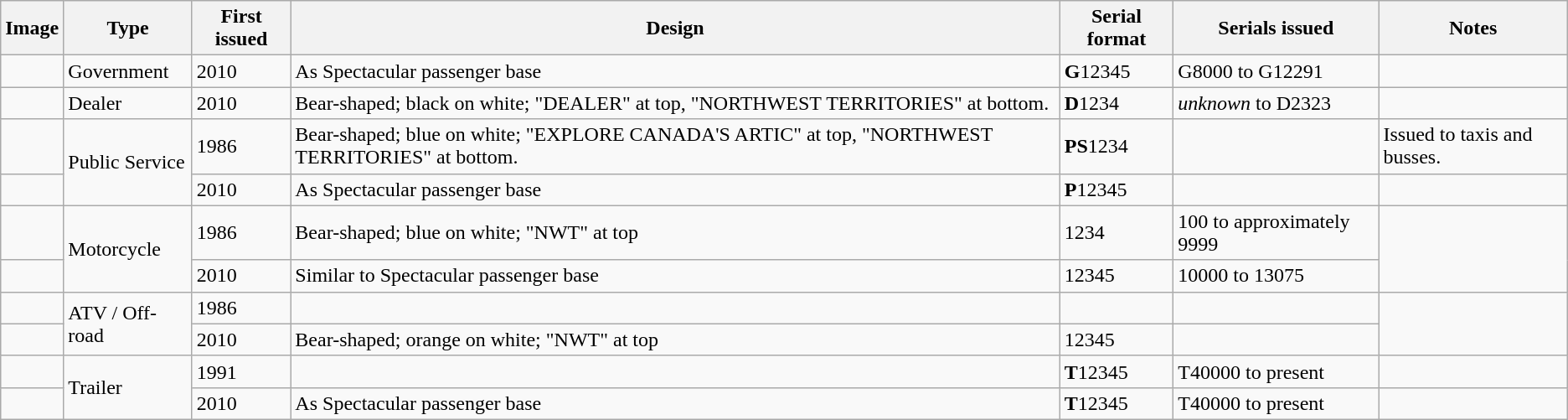<table class="wikitable">
<tr>
<th>Image</th>
<th>Type</th>
<th>First issued</th>
<th>Design</th>
<th>Serial format</th>
<th>Serials issued</th>
<th>Notes</th>
</tr>
<tr>
<td></td>
<td>Government</td>
<td>2010</td>
<td>As Spectacular passenger base</td>
<td><strong>G</strong>12345</td>
<td>G8000 to G12291 </td>
<td></td>
</tr>
<tr>
<td></td>
<td>Dealer</td>
<td>2010</td>
<td>Bear-shaped; black on white; "DEALER" at top, "NORTHWEST TERRITORIES" at bottom.</td>
<td><strong>D</strong>1234</td>
<td><em>unknown</em> to D2323 </td>
<td></td>
</tr>
<tr>
<td></td>
<td rowspan=2>Public Service</td>
<td>1986</td>
<td>Bear-shaped; blue on white; "EXPLORE CANADA'S ARTIC" at top, "NORTHWEST TERRITORIES" at bottom.</td>
<td><strong>PS</strong>1234</td>
<td></td>
<td>Issued to taxis and busses.</td>
</tr>
<tr>
<td></td>
<td>2010</td>
<td>As Spectacular passenger base</td>
<td><strong>P</strong>12345</td>
<td></td>
<td></td>
</tr>
<tr>
<td></td>
<td rowspan="2">Motorcycle</td>
<td>1986</td>
<td>Bear-shaped; blue on white; "NWT" at top</td>
<td>1234</td>
<td>100 to approximately 9999</td>
<td rowspan="2"></td>
</tr>
<tr>
<td></td>
<td>2010</td>
<td>Similar to Spectacular passenger base</td>
<td>12345</td>
<td>10000 to 13075 </td>
</tr>
<tr>
<td></td>
<td rowspan="2">ATV / Off-road</td>
<td>1986</td>
<td></td>
<td></td>
<td></td>
<td rowspan="2"></td>
</tr>
<tr>
<td></td>
<td>2010</td>
<td>Bear-shaped; orange on white; "NWT" at top</td>
<td>12345</td>
<td></td>
</tr>
<tr>
<td></td>
<td rowspan=2>Trailer</td>
<td>1991</td>
<td></td>
<td><strong>T</strong>12345</td>
<td>T40000 to present</td>
<td></td>
</tr>
<tr>
<td></td>
<td>2010</td>
<td>As Spectacular passenger base</td>
<td><strong>T</strong>12345</td>
<td>T40000 to present</td>
<td></td>
</tr>
</table>
